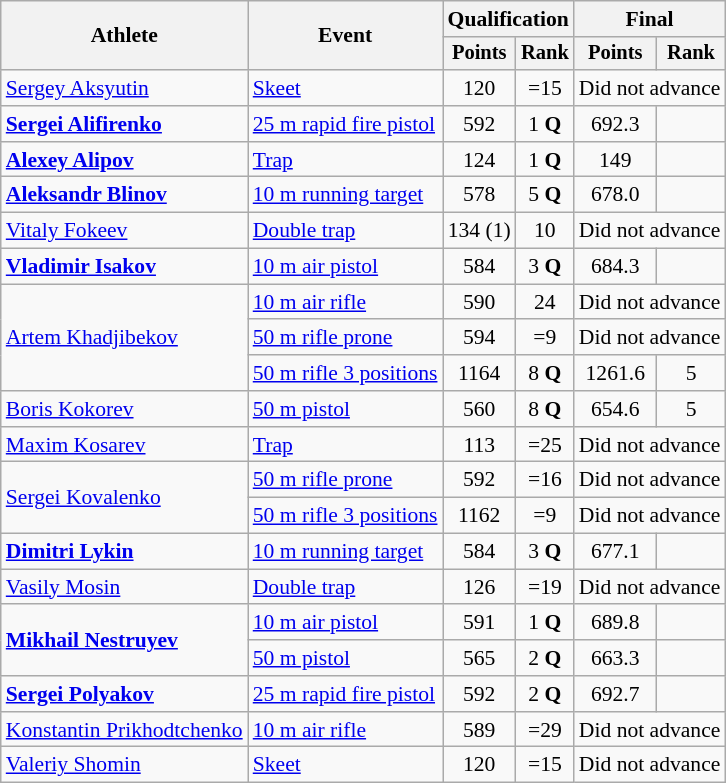<table class="wikitable" style="font-size:90%">
<tr>
<th rowspan="2">Athlete</th>
<th rowspan="2">Event</th>
<th colspan=2>Qualification</th>
<th colspan=2>Final</th>
</tr>
<tr style="font-size:95%">
<th>Points</th>
<th>Rank</th>
<th>Points</th>
<th>Rank</th>
</tr>
<tr align=center>
<td align=left><a href='#'>Sergey Aksyutin</a></td>
<td align=left><a href='#'>Skeet</a></td>
<td>120</td>
<td>=15</td>
<td colspan=2>Did not advance</td>
</tr>
<tr align=center>
<td align=left><strong><a href='#'>Sergei Alifirenko</a></strong></td>
<td align=left><a href='#'>25 m rapid fire pistol</a></td>
<td>592</td>
<td>1 <strong>Q</strong></td>
<td>692.3</td>
<td></td>
</tr>
<tr align=center>
<td align=left><strong><a href='#'>Alexey Alipov</a></strong></td>
<td align=left><a href='#'>Trap</a></td>
<td>124 </td>
<td>1 <strong>Q</strong></td>
<td>149 </td>
<td></td>
</tr>
<tr align=center>
<td align=left><strong><a href='#'>Aleksandr Blinov</a></strong></td>
<td align=left><a href='#'>10 m running target</a></td>
<td>578</td>
<td>5 <strong>Q</strong></td>
<td>678.0</td>
<td></td>
</tr>
<tr align=center>
<td align=left><a href='#'>Vitaly Fokeev</a></td>
<td align=left><a href='#'>Double trap</a></td>
<td>134 (1)</td>
<td>10</td>
<td colspan=2>Did not advance</td>
</tr>
<tr align=center>
<td align=left><strong><a href='#'>Vladimir Isakov</a></strong></td>
<td align=left><a href='#'>10 m air pistol</a></td>
<td>584</td>
<td>3 <strong>Q</strong></td>
<td>684.3</td>
<td></td>
</tr>
<tr align=center>
<td align=left rowspan=3><a href='#'>Artem Khadjibekov</a></td>
<td align=left><a href='#'>10 m air rifle</a></td>
<td>590</td>
<td>24</td>
<td colspan=2>Did not advance</td>
</tr>
<tr align=center>
<td align=left><a href='#'>50 m rifle prone</a></td>
<td>594</td>
<td>=9</td>
<td colspan=2>Did not advance</td>
</tr>
<tr align=center>
<td align=left><a href='#'>50 m rifle 3 positions</a></td>
<td>1164</td>
<td>8 <strong>Q</strong></td>
<td>1261.6</td>
<td>5</td>
</tr>
<tr align=center>
<td align=left><a href='#'>Boris Kokorev</a></td>
<td align=left><a href='#'>50 m pistol</a></td>
<td>560</td>
<td>8 <strong>Q</strong></td>
<td>654.6</td>
<td>5</td>
</tr>
<tr align=center>
<td align=left><a href='#'>Maxim Kosarev</a></td>
<td align=left><a href='#'>Trap</a></td>
<td>113</td>
<td>=25</td>
<td colspan=2>Did not advance</td>
</tr>
<tr align=center>
<td align=left rowspan=2><a href='#'>Sergei Kovalenko</a></td>
<td align=left><a href='#'>50 m rifle prone</a></td>
<td>592</td>
<td>=16</td>
<td colspan=2>Did not advance</td>
</tr>
<tr align=center>
<td align=left><a href='#'>50 m rifle 3 positions</a></td>
<td>1162</td>
<td>=9</td>
<td colspan=2>Did not advance</td>
</tr>
<tr align=center>
<td align=left><strong><a href='#'>Dimitri Lykin</a></strong></td>
<td align=left><a href='#'>10 m running target</a></td>
<td>584</td>
<td>3 <strong>Q</strong></td>
<td>677.1</td>
<td></td>
</tr>
<tr align=center>
<td align=left><a href='#'>Vasily Mosin</a></td>
<td align=left><a href='#'>Double trap</a></td>
<td>126</td>
<td>=19</td>
<td colspan=2>Did not advance</td>
</tr>
<tr align=center>
<td align=left rowspan=2><strong><a href='#'>Mikhail Nestruyev</a></strong></td>
<td align=left><a href='#'>10 m air pistol</a></td>
<td>591 </td>
<td>1 <strong>Q</strong></td>
<td>689.8</td>
<td></td>
</tr>
<tr align=center>
<td align=left><a href='#'>50 m pistol</a></td>
<td>565</td>
<td>2 <strong>Q</strong></td>
<td>663.3</td>
<td></td>
</tr>
<tr align=center>
<td align=left><strong><a href='#'>Sergei Polyakov</a></strong></td>
<td align=left><a href='#'>25 m rapid fire pistol</a></td>
<td>592</td>
<td>2 <strong>Q</strong></td>
<td>692.7</td>
<td></td>
</tr>
<tr align=center>
<td align=left><a href='#'>Konstantin Prikhodtchenko</a></td>
<td align=left><a href='#'>10 m air rifle</a></td>
<td>589</td>
<td>=29</td>
<td colspan=2>Did not advance</td>
</tr>
<tr align=center>
<td align=left><a href='#'>Valeriy Shomin</a></td>
<td align=left><a href='#'>Skeet</a></td>
<td>120</td>
<td>=15</td>
<td colspan=2>Did not advance</td>
</tr>
</table>
